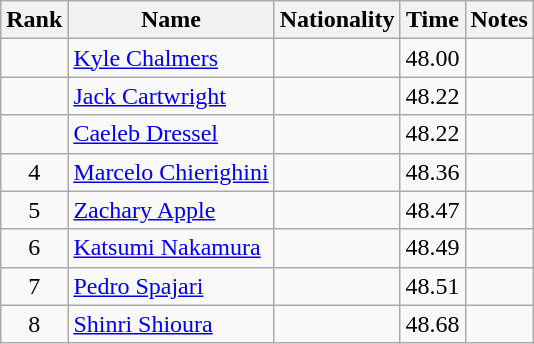<table class="wikitable sortable" style="text-align:center">
<tr>
<th>Rank</th>
<th>Name</th>
<th>Nationality</th>
<th>Time</th>
<th>Notes</th>
</tr>
<tr>
<td></td>
<td align=left><a href='#'>Kyle Chalmers</a></td>
<td align=left></td>
<td>48.00</td>
<td></td>
</tr>
<tr>
<td></td>
<td align=left><a href='#'>Jack Cartwright</a></td>
<td align=left></td>
<td>48.22</td>
<td></td>
</tr>
<tr>
<td></td>
<td align=left><a href='#'>Caeleb Dressel</a></td>
<td align=left></td>
<td>48.22</td>
<td></td>
</tr>
<tr>
<td>4</td>
<td align=left><a href='#'>Marcelo Chierighini</a></td>
<td align=left></td>
<td>48.36</td>
<td></td>
</tr>
<tr>
<td>5</td>
<td align=left><a href='#'>Zachary Apple</a></td>
<td align=left></td>
<td>48.47</td>
<td></td>
</tr>
<tr>
<td>6</td>
<td align=left><a href='#'>Katsumi Nakamura</a></td>
<td align=left></td>
<td>48.49</td>
<td></td>
</tr>
<tr>
<td>7</td>
<td align=left><a href='#'>Pedro Spajari</a></td>
<td align=left></td>
<td>48.51</td>
<td></td>
</tr>
<tr>
<td>8</td>
<td align=left><a href='#'>Shinri Shioura</a></td>
<td align=left></td>
<td>48.68</td>
<td></td>
</tr>
</table>
